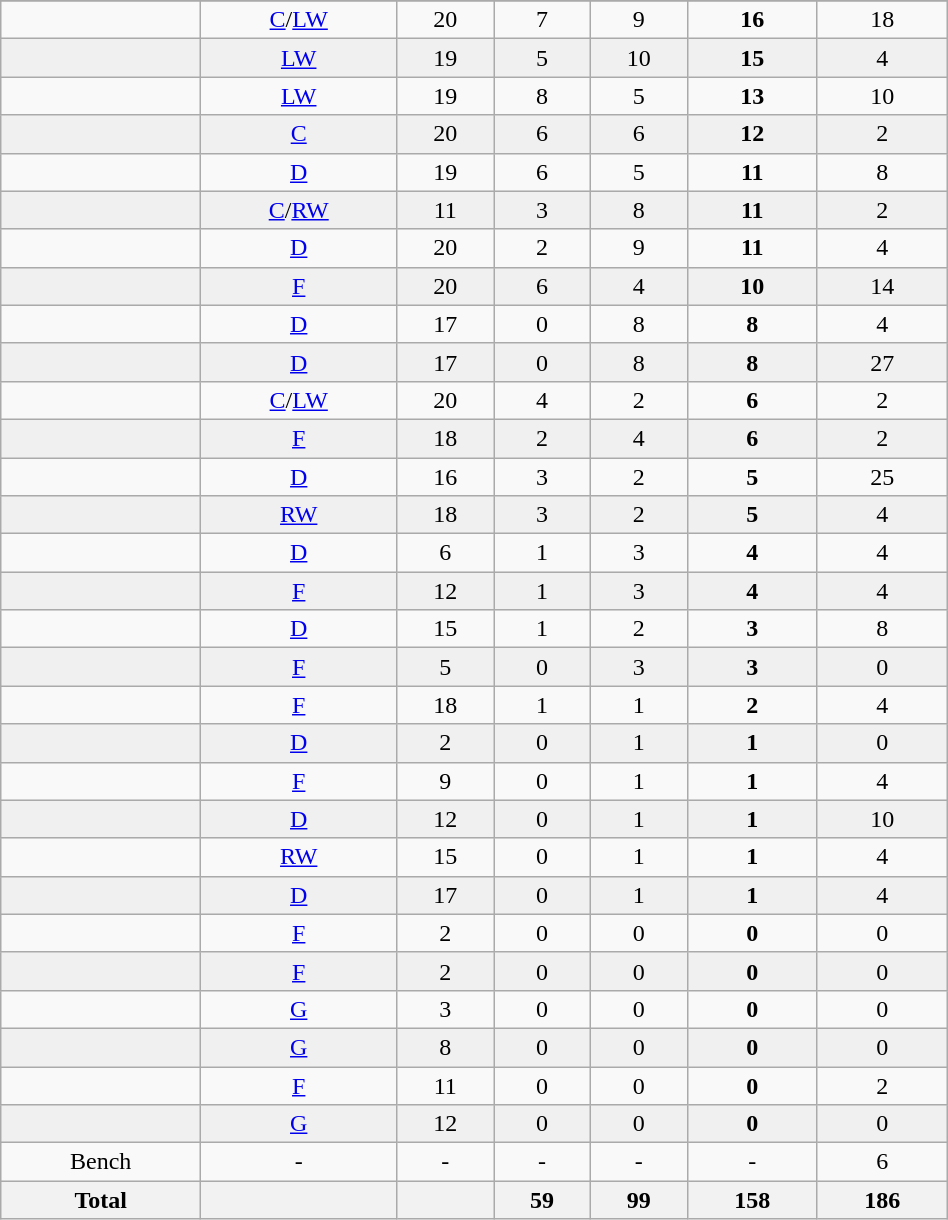<table class="wikitable sortable" width ="50%">
<tr align="center">
</tr>
<tr align="center" bgcolor="">
<td></td>
<td><a href='#'>C</a>/<a href='#'>LW</a></td>
<td>20</td>
<td>7</td>
<td>9</td>
<td><strong>16</strong></td>
<td>18</td>
</tr>
<tr align="center" bgcolor="f0f0f0">
<td></td>
<td><a href='#'>LW</a></td>
<td>19</td>
<td>5</td>
<td>10</td>
<td><strong>15</strong></td>
<td>4</td>
</tr>
<tr align="center" bgcolor="">
<td></td>
<td><a href='#'>LW</a></td>
<td>19</td>
<td>8</td>
<td>5</td>
<td><strong>13</strong></td>
<td>10</td>
</tr>
<tr align="center" bgcolor="f0f0f0">
<td></td>
<td><a href='#'>C</a></td>
<td>20</td>
<td>6</td>
<td>6</td>
<td><strong>12</strong></td>
<td>2</td>
</tr>
<tr align="center" bgcolor="">
<td></td>
<td><a href='#'>D</a></td>
<td>19</td>
<td>6</td>
<td>5</td>
<td><strong>11</strong></td>
<td>8</td>
</tr>
<tr align="center" bgcolor="f0f0f0">
<td></td>
<td><a href='#'>C</a>/<a href='#'>RW</a></td>
<td>11</td>
<td>3</td>
<td>8</td>
<td><strong>11</strong></td>
<td>2</td>
</tr>
<tr align="center" bgcolor="">
<td></td>
<td><a href='#'>D</a></td>
<td>20</td>
<td>2</td>
<td>9</td>
<td><strong>11</strong></td>
<td>4</td>
</tr>
<tr align="center" bgcolor="f0f0f0">
<td></td>
<td><a href='#'>F</a></td>
<td>20</td>
<td>6</td>
<td>4</td>
<td><strong>10</strong></td>
<td>14</td>
</tr>
<tr align="center" bgcolor="">
<td></td>
<td><a href='#'>D</a></td>
<td>17</td>
<td>0</td>
<td>8</td>
<td><strong>8</strong></td>
<td>4</td>
</tr>
<tr align="center" bgcolor="f0f0f0">
<td></td>
<td><a href='#'>D</a></td>
<td>17</td>
<td>0</td>
<td>8</td>
<td><strong>8</strong></td>
<td>27</td>
</tr>
<tr align="center" bgcolor="">
<td></td>
<td><a href='#'>C</a>/<a href='#'>LW</a></td>
<td>20</td>
<td>4</td>
<td>2</td>
<td><strong>6</strong></td>
<td>2</td>
</tr>
<tr align="center" bgcolor="f0f0f0">
<td></td>
<td><a href='#'>F</a></td>
<td>18</td>
<td>2</td>
<td>4</td>
<td><strong>6</strong></td>
<td>2</td>
</tr>
<tr align="center" bgcolor="">
<td></td>
<td><a href='#'>D</a></td>
<td>16</td>
<td>3</td>
<td>2</td>
<td><strong>5</strong></td>
<td>25</td>
</tr>
<tr align="center" bgcolor="f0f0f0">
<td></td>
<td><a href='#'>RW</a></td>
<td>18</td>
<td>3</td>
<td>2</td>
<td><strong>5</strong></td>
<td>4</td>
</tr>
<tr align="center" bgcolor="">
<td></td>
<td><a href='#'>D</a></td>
<td>6</td>
<td>1</td>
<td>3</td>
<td><strong>4</strong></td>
<td>4</td>
</tr>
<tr align="center" bgcolor="f0f0f0">
<td></td>
<td><a href='#'>F</a></td>
<td>12</td>
<td>1</td>
<td>3</td>
<td><strong>4</strong></td>
<td>4</td>
</tr>
<tr align="center" bgcolor="">
<td></td>
<td><a href='#'>D</a></td>
<td>15</td>
<td>1</td>
<td>2</td>
<td><strong>3</strong></td>
<td>8</td>
</tr>
<tr align="center" bgcolor="f0f0f0">
<td></td>
<td><a href='#'>F</a></td>
<td>5</td>
<td>0</td>
<td>3</td>
<td><strong>3</strong></td>
<td>0</td>
</tr>
<tr align="center" bgcolor="">
<td></td>
<td><a href='#'>F</a></td>
<td>18</td>
<td>1</td>
<td>1</td>
<td><strong>2</strong></td>
<td>4</td>
</tr>
<tr align="center" bgcolor="f0f0f0">
<td></td>
<td><a href='#'>D</a></td>
<td>2</td>
<td>0</td>
<td>1</td>
<td><strong>1</strong></td>
<td>0</td>
</tr>
<tr align="center" bgcolor="">
<td></td>
<td><a href='#'>F</a></td>
<td>9</td>
<td>0</td>
<td>1</td>
<td><strong>1</strong></td>
<td>4</td>
</tr>
<tr align="center" bgcolor="f0f0f0">
<td></td>
<td><a href='#'>D</a></td>
<td>12</td>
<td>0</td>
<td>1</td>
<td><strong>1</strong></td>
<td>10</td>
</tr>
<tr align="center" bgcolor="">
<td></td>
<td><a href='#'>RW</a></td>
<td>15</td>
<td>0</td>
<td>1</td>
<td><strong>1</strong></td>
<td>4</td>
</tr>
<tr align="center" bgcolor="f0f0f0">
<td></td>
<td><a href='#'>D</a></td>
<td>17</td>
<td>0</td>
<td>1</td>
<td><strong>1</strong></td>
<td>4</td>
</tr>
<tr align="center" bgcolor="">
<td></td>
<td><a href='#'>F</a></td>
<td>2</td>
<td>0</td>
<td>0</td>
<td><strong>0</strong></td>
<td>0</td>
</tr>
<tr align="center" bgcolor="f0f0f0">
<td></td>
<td><a href='#'>F</a></td>
<td>2</td>
<td>0</td>
<td>0</td>
<td><strong>0</strong></td>
<td>0</td>
</tr>
<tr align="center" bgcolor="">
<td></td>
<td><a href='#'>G</a></td>
<td>3</td>
<td>0</td>
<td>0</td>
<td><strong>0</strong></td>
<td>0</td>
</tr>
<tr align="center" bgcolor="f0f0f0">
<td></td>
<td><a href='#'>G</a></td>
<td>8</td>
<td>0</td>
<td>0</td>
<td><strong>0</strong></td>
<td>0</td>
</tr>
<tr align="center" bgcolor="">
<td></td>
<td><a href='#'>F</a></td>
<td>11</td>
<td>0</td>
<td>0</td>
<td><strong>0</strong></td>
<td>2</td>
</tr>
<tr align="center" bgcolor="f0f0f0">
<td></td>
<td><a href='#'>G</a></td>
<td>12</td>
<td>0</td>
<td>0</td>
<td><strong>0</strong></td>
<td>0</td>
</tr>
<tr align="center" bgcolor="">
<td>Bench</td>
<td>-</td>
<td>-</td>
<td>-</td>
<td>-</td>
<td>-</td>
<td>6</td>
</tr>
<tr>
<th>Total</th>
<th></th>
<th></th>
<th>59</th>
<th>99</th>
<th>158</th>
<th>186</th>
</tr>
</table>
